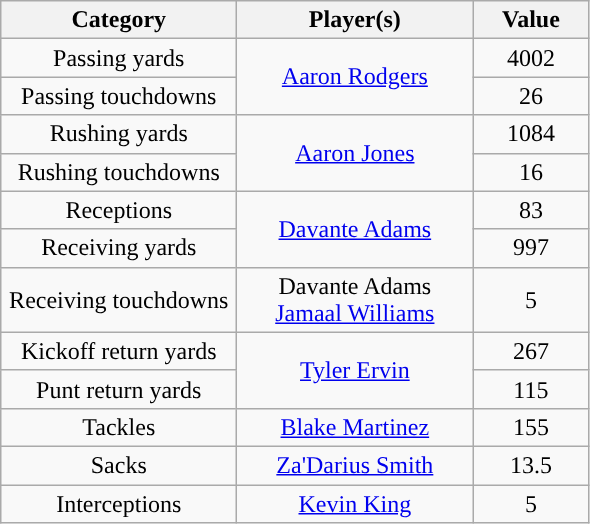<table class="wikitable" style="text-align:center">
<tr>
<th width="150">Category</th>
<th width="150">Player(s)</th>
<th width="70">Value</th>
</tr>
<tr>
<td>Passing yards</td>
<td rowspan="2"><a href='#'>Aaron Rodgers</a></td>
<td>4002</td>
</tr>
<tr>
<td>Passing touchdowns</td>
<td>26</td>
</tr>
<tr>
<td>Rushing yards</td>
<td rowspan="2"><a href='#'>Aaron Jones</a></td>
<td>1084</td>
</tr>
<tr>
<td>Rushing touchdowns</td>
<td>16</td>
</tr>
<tr>
<td>Receptions</td>
<td rowspan=2><a href='#'>Davante Adams</a></td>
<td>83</td>
</tr>
<tr>
<td>Receiving yards</td>
<td>997</td>
</tr>
<tr>
<td>Receiving touchdowns</td>
<td>Davante Adams<br><a href='#'>Jamaal Williams</a></td>
<td>5</td>
</tr>
<tr>
<td>Kickoff return yards</td>
<td rowspan=2><a href='#'>Tyler Ervin</a></td>
<td>267</td>
</tr>
<tr>
<td>Punt return yards</td>
<td>115</td>
</tr>
<tr>
<td>Tackles</td>
<td><a href='#'>Blake Martinez</a></td>
<td>155</td>
</tr>
<tr>
<td>Sacks</td>
<td><a href='#'>Za'Darius Smith</a></td>
<td>13.5</td>
</tr>
<tr>
<td>Interceptions</td>
<td><a href='#'>Kevin King</a></td>
<td>5</td>
</tr>
</table>
